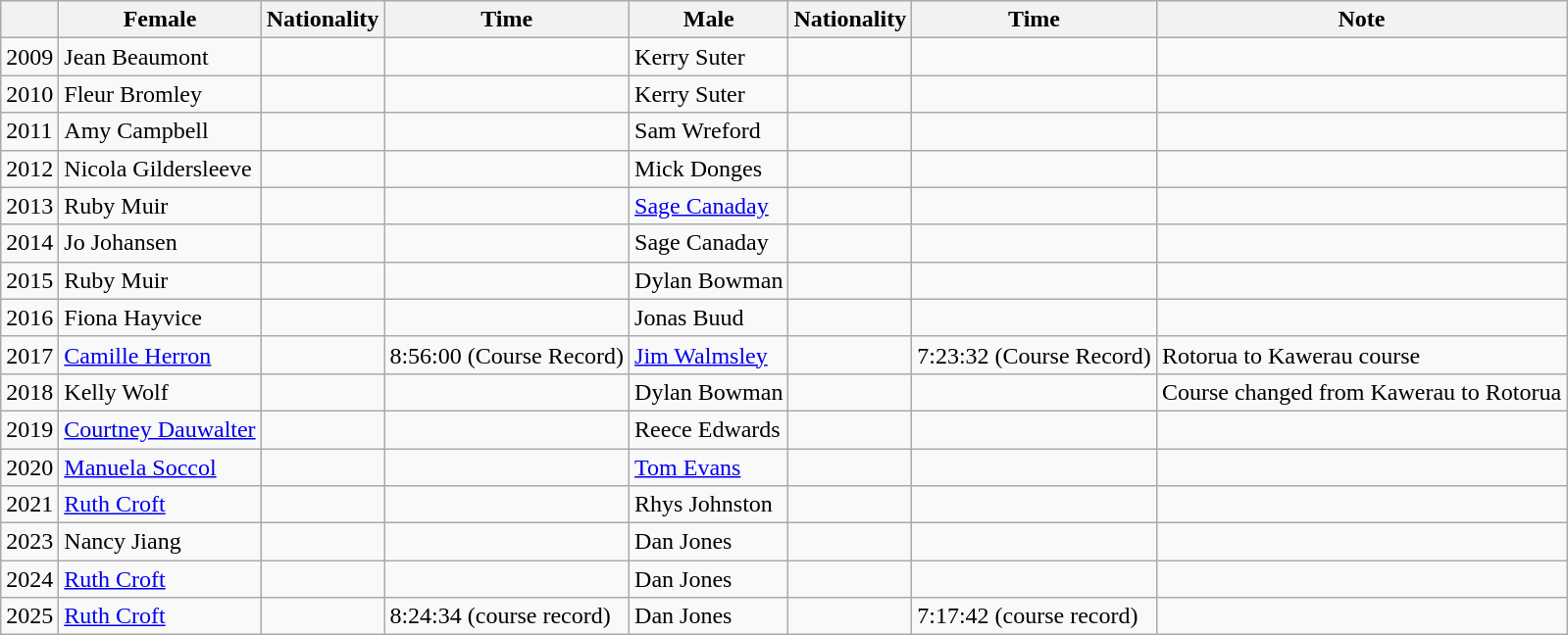<table class="wikitable">
<tr>
<th></th>
<th>Female</th>
<th>Nationality</th>
<th>Time</th>
<th>Male</th>
<th>Nationality</th>
<th>Time</th>
<th>Note</th>
</tr>
<tr>
<td>2009</td>
<td>Jean Beaumont</td>
<td></td>
<td></td>
<td>Kerry Suter</td>
<td></td>
<td></td>
<td></td>
</tr>
<tr>
<td>2010</td>
<td>Fleur Bromley</td>
<td></td>
<td></td>
<td>Kerry Suter</td>
<td></td>
<td></td>
<td></td>
</tr>
<tr>
<td>2011</td>
<td>Amy Campbell</td>
<td></td>
<td></td>
<td>Sam Wreford</td>
<td></td>
<td></td>
<td></td>
</tr>
<tr>
<td>2012</td>
<td>Nicola Gildersleeve</td>
<td></td>
<td></td>
<td>Mick Donges</td>
<td></td>
<td></td>
<td></td>
</tr>
<tr>
<td>2013</td>
<td>Ruby Muir</td>
<td></td>
<td></td>
<td><a href='#'>Sage Canaday</a></td>
<td></td>
<td></td>
<td></td>
</tr>
<tr>
<td>2014</td>
<td>Jo Johansen</td>
<td></td>
<td></td>
<td>Sage Canaday</td>
<td></td>
<td></td>
<td></td>
</tr>
<tr>
<td>2015</td>
<td>Ruby Muir</td>
<td></td>
<td></td>
<td>Dylan Bowman</td>
<td></td>
<td></td>
<td></td>
</tr>
<tr>
<td>2016</td>
<td>Fiona Hayvice</td>
<td></td>
<td></td>
<td>Jonas Buud</td>
<td></td>
<td></td>
<td></td>
</tr>
<tr>
<td>2017</td>
<td><a href='#'>Camille Herron</a></td>
<td></td>
<td>8:56:00 (Course Record)</td>
<td><a href='#'>Jim Walmsley</a></td>
<td></td>
<td>7:23:32 (Course Record)</td>
<td>Rotorua to Kawerau course</td>
</tr>
<tr>
<td>2018</td>
<td>Kelly Wolf</td>
<td></td>
<td></td>
<td>Dylan Bowman</td>
<td></td>
<td></td>
<td>Course changed from Kawerau to Rotorua</td>
</tr>
<tr>
<td>2019</td>
<td><a href='#'>Courtney Dauwalter</a></td>
<td></td>
<td></td>
<td>Reece Edwards</td>
<td></td>
<td></td>
<td></td>
</tr>
<tr>
<td>2020</td>
<td><a href='#'>Manuela Soccol</a></td>
<td></td>
<td></td>
<td><a href='#'>Tom Evans</a></td>
<td></td>
<td></td>
<td></td>
</tr>
<tr>
<td>2021</td>
<td><a href='#'>Ruth Croft</a></td>
<td></td>
<td></td>
<td>Rhys Johnston</td>
<td></td>
<td></td>
<td></td>
</tr>
<tr>
<td>2023</td>
<td>Nancy Jiang</td>
<td></td>
<td></td>
<td>Dan Jones</td>
<td></td>
<td></td>
<td></td>
</tr>
<tr>
<td>2024</td>
<td><a href='#'>Ruth Croft</a></td>
<td></td>
<td></td>
<td>Dan Jones</td>
<td></td>
<td></td>
</tr>
<tr>
<td>2025</td>
<td><a href='#'>Ruth Croft</a></td>
<td></td>
<td>8:24:34 (course record)</td>
<td>Dan Jones</td>
<td></td>
<td>7:17:42 (course record)</td>
<td></td>
</tr>
</table>
